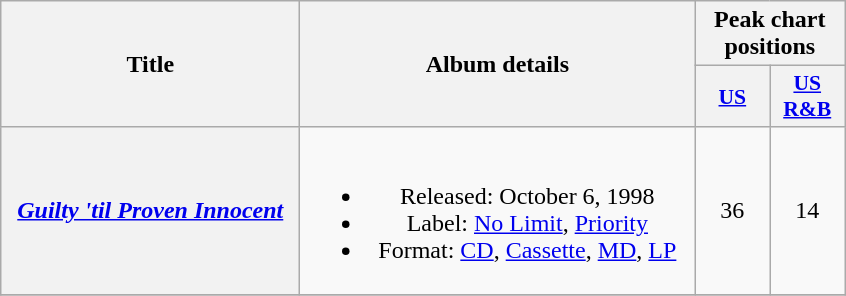<table class="wikitable plainrowheaders" style="text-align:center;">
<tr>
<th scope="col" rowspan="2" style="width:12em;">Title</th>
<th scope="col" rowspan="2" style="width:16em;">Album details</th>
<th scope="col" colspan="2">Peak chart positions</th>
</tr>
<tr>
<th scope="col" style="width:3em;font-size:90%;"><a href='#'>US</a></th>
<th scope="col" style="width:3em;font-size:90%;"><a href='#'>US R&B</a></th>
</tr>
<tr>
<th scope="row"><em><a href='#'>Guilty 'til Proven Innocent</a></em></th>
<td><br><ul><li>Released: October 6, 1998</li><li>Label: <a href='#'>No Limit</a>, <a href='#'>Priority</a></li><li>Format: <a href='#'>CD</a>, <a href='#'>Cassette</a>, <a href='#'>MD</a>, <a href='#'>LP</a></li></ul></td>
<td>36</td>
<td>14</td>
</tr>
<tr>
</tr>
</table>
